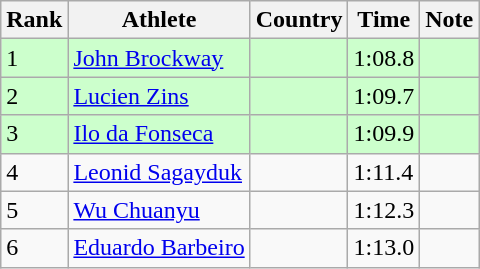<table class="wikitable sortable">
<tr>
<th>Rank</th>
<th>Athlete</th>
<th>Country</th>
<th>Time</th>
<th>Note</th>
</tr>
<tr bgcolor=#CCFFCC>
<td>1</td>
<td><a href='#'>John Brockway</a></td>
<td></td>
<td>1:08.8</td>
<td></td>
</tr>
<tr bgcolor=#CCFFCC>
<td>2</td>
<td><a href='#'>Lucien Zins</a></td>
<td></td>
<td>1:09.7</td>
<td></td>
</tr>
<tr bgcolor=#CCFFCC>
<td>3</td>
<td><a href='#'>Ilo da Fonseca</a></td>
<td></td>
<td>1:09.9</td>
<td></td>
</tr>
<tr>
<td>4</td>
<td><a href='#'>Leonid Sagayduk</a></td>
<td></td>
<td>1:11.4</td>
<td></td>
</tr>
<tr>
<td>5</td>
<td><a href='#'>Wu Chuanyu</a></td>
<td></td>
<td>1:12.3</td>
<td></td>
</tr>
<tr>
<td>6</td>
<td><a href='#'>Eduardo Barbeiro</a></td>
<td></td>
<td>1:13.0</td>
<td></td>
</tr>
</table>
